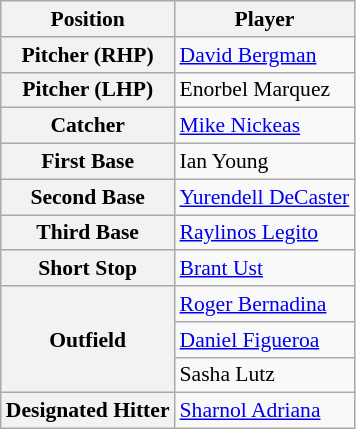<table class="wikitable" style="font-size:90%;">
<tr>
<th>Position</th>
<th>Player</th>
</tr>
<tr>
<th>Pitcher (RHP)</th>
<td> <a href='#'>David Bergman</a></td>
</tr>
<tr>
<th>Pitcher (LHP)</th>
<td> Enorbel Marquez</td>
</tr>
<tr>
<th>Catcher</th>
<td> <a href='#'>Mike Nickeas</a></td>
</tr>
<tr>
<th>First Base</th>
<td> Ian Young</td>
</tr>
<tr>
<th>Second Base</th>
<td> <a href='#'>Yurendell DeCaster</a></td>
</tr>
<tr>
<th>Third Base</th>
<td> <a href='#'>Raylinos Legito</a></td>
</tr>
<tr>
<th>Short Stop</th>
<td> <a href='#'>Brant Ust</a></td>
</tr>
<tr>
<th rowspan=3>Outfield</th>
<td> <a href='#'>Roger Bernadina</a></td>
</tr>
<tr>
<td> <a href='#'>Daniel Figueroa</a></td>
</tr>
<tr>
<td> Sasha Lutz</td>
</tr>
<tr>
<th>Designated Hitter</th>
<td> <a href='#'>Sharnol Adriana</a></td>
</tr>
</table>
